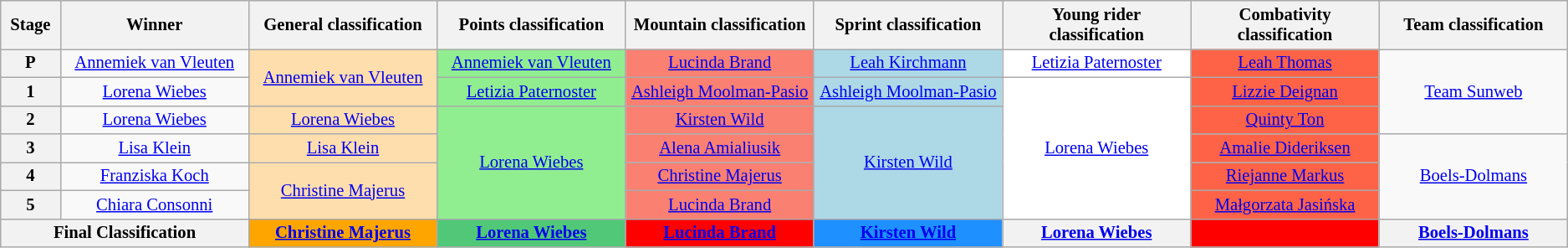<table class="wikitable" style="text-align: center; font-size:86%;">
<tr style="background-color: #efefef;">
<th width="1%">Stage</th>
<th width="7%">Winner</th>
<th width="7%">General classification<br></th>
<th width="7%">Points classification<br></th>
<th width="7%">Mountain classification<br></th>
<th width="7%">Sprint classification<br></th>
<th width="7%">Young rider classification<br></th>
<th width="7%">Combativity classification<br></th>
<th width="7%">Team classification<br></th>
</tr>
<tr>
<th>P</th>
<td><a href='#'>Annemiek van Vleuten</a></td>
<td style="background:navajowhite;" rowspan=2><a href='#'>Annemiek van Vleuten</a></td>
<td style="background:lightgreen;"><a href='#'>Annemiek van Vleuten</a></td>
<td style="background:salmon;"><a href='#'>Lucinda Brand</a></td>
<td style="background:lightblue;"><a href='#'>Leah Kirchmann</a></td>
<td style="background:white;"><a href='#'>Letizia Paternoster</a></td>
<td style="background:tomato;"><a href='#'>Leah Thomas</a></td>
<td rowspan=3><a href='#'>Team Sunweb</a></td>
</tr>
<tr>
<th>1</th>
<td><a href='#'>Lorena Wiebes</a></td>
<td style="background:lightgreen;"><a href='#'>Letizia Paternoster</a></td>
<td style="background:salmon;"><a href='#'>Ashleigh Moolman-Pasio</a></td>
<td style="background:lightblue;"><a href='#'>Ashleigh Moolman-Pasio</a></td>
<td style="background:white;" rowspan=5><a href='#'>Lorena Wiebes</a></td>
<td style="background:tomato;"><a href='#'>Lizzie Deignan</a></td>
</tr>
<tr>
<th>2</th>
<td><a href='#'>Lorena Wiebes</a></td>
<td style="background:navajowhite;"><a href='#'>Lorena Wiebes</a></td>
<td style="background:lightgreen;" rowspan=4><a href='#'>Lorena Wiebes</a></td>
<td style="background:salmon;"><a href='#'>Kirsten Wild</a></td>
<td style="background:lightblue;" rowspan=4><a href='#'>Kirsten Wild</a></td>
<td style="background:tomato;"><a href='#'>Quinty Ton</a></td>
</tr>
<tr>
<th>3</th>
<td><a href='#'>Lisa Klein</a></td>
<td style="background:navajowhite;"><a href='#'>Lisa Klein</a></td>
<td style="background:salmon;"><a href='#'>Alena Amialiusik</a></td>
<td style="background:tomato;"><a href='#'>Amalie Dideriksen</a></td>
<td rowspan=3><a href='#'>Boels-Dolmans</a></td>
</tr>
<tr>
<th>4</th>
<td><a href='#'>Franziska Koch</a></td>
<td style="background:navajowhite;" rowspan=2><a href='#'>Christine Majerus</a></td>
<td style="background:salmon;"><a href='#'>Christine Majerus</a></td>
<td style="background:tomato;"><a href='#'>Riejanne Markus</a></td>
</tr>
<tr>
<th>5</th>
<td><a href='#'>Chiara Consonni</a></td>
<td style="background:salmon;"><a href='#'>Lucinda Brand</a></td>
<td style="background:tomato;"><a href='#'>Małgorzata Jasińska</a></td>
</tr>
<tr>
<th colspan=2><strong>Final Classification</strong></th>
<th style="background:orange;"><a href='#'>Christine Majerus</a></th>
<th style="background:#50c878;"><a href='#'>Lorena Wiebes</a></th>
<th style="background:red;"><a href='#'>Lucinda Brand</a></th>
<th style="background:dodgerblue;"><a href='#'>Kirsten Wild</a></th>
<th style="background:offwhite;"><a href='#'>Lorena Wiebes</a></th>
<th style="background:red;"></th>
<th><a href='#'>Boels-Dolmans</a></th>
</tr>
</table>
